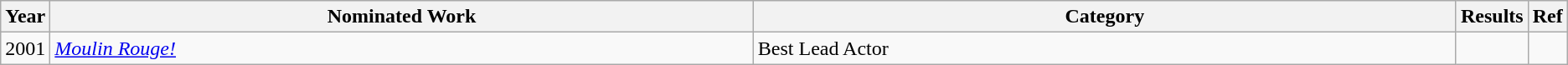<table class="wikitable">
<tr>
<th scope="col" style="width:1em;">Year</th>
<th scope="col" style="width:35em;">Nominated Work</th>
<th scope="col" style="width:35em;">Category</th>
<th scope="col" style="width:1em;">Results</th>
<th scope="col" style="width:1em;">Ref</th>
</tr>
<tr>
<td>2001</td>
<td><em><a href='#'>Moulin Rouge!</a></em></td>
<td>Best Lead Actor</td>
<td></td>
<td></td>
</tr>
</table>
